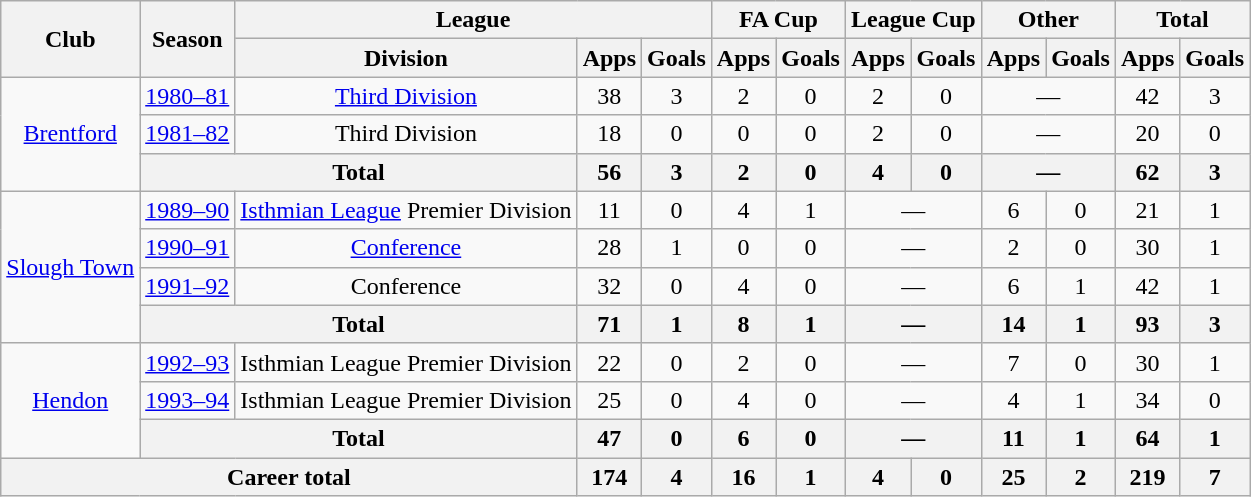<table class="wikitable" style="text-align: center;">
<tr>
<th rowspan="2">Club</th>
<th rowspan="2">Season</th>
<th colspan="3">League</th>
<th colspan="2">FA Cup</th>
<th colspan="2">League Cup</th>
<th colspan="2">Other</th>
<th colspan="2">Total</th>
</tr>
<tr>
<th>Division</th>
<th>Apps</th>
<th>Goals</th>
<th>Apps</th>
<th>Goals</th>
<th>Apps</th>
<th>Goals</th>
<th>Apps</th>
<th>Goals</th>
<th>Apps</th>
<th>Goals</th>
</tr>
<tr>
<td rowspan="3"><a href='#'>Brentford</a></td>
<td><a href='#'>1980–81</a></td>
<td><a href='#'>Third Division</a></td>
<td>38</td>
<td>3</td>
<td>2</td>
<td>0</td>
<td>2</td>
<td>0</td>
<td colspan="2">—</td>
<td>42</td>
<td>3</td>
</tr>
<tr>
<td><a href='#'>1981–82</a></td>
<td>Third Division</td>
<td>18</td>
<td>0</td>
<td>0</td>
<td>0</td>
<td>2</td>
<td>0</td>
<td colspan="2">—</td>
<td>20</td>
<td>0</td>
</tr>
<tr>
<th colspan="2">Total</th>
<th>56</th>
<th>3</th>
<th>2</th>
<th>0</th>
<th>4</th>
<th>0</th>
<th colspan="2">—</th>
<th>62</th>
<th>3</th>
</tr>
<tr>
<td rowspan="4"><a href='#'>Slough Town</a></td>
<td><a href='#'>1989–90</a></td>
<td><a href='#'>Isthmian League</a> Premier Division</td>
<td>11</td>
<td>0</td>
<td>4</td>
<td>1</td>
<td colspan="2">—</td>
<td>6</td>
<td>0</td>
<td>21</td>
<td>1</td>
</tr>
<tr>
<td><a href='#'>1990–91</a></td>
<td><a href='#'>Conference</a></td>
<td>28</td>
<td>1</td>
<td>0</td>
<td>0</td>
<td colspan="2">—</td>
<td>2</td>
<td>0</td>
<td>30</td>
<td>1</td>
</tr>
<tr>
<td><a href='#'>1991–92</a></td>
<td>Conference</td>
<td>32</td>
<td>0</td>
<td>4</td>
<td>0</td>
<td colspan="2">—</td>
<td>6</td>
<td>1</td>
<td>42</td>
<td>1</td>
</tr>
<tr>
<th colspan="2">Total</th>
<th>71</th>
<th>1</th>
<th>8</th>
<th>1</th>
<th colspan="2">—</th>
<th>14</th>
<th>1</th>
<th>93</th>
<th>3</th>
</tr>
<tr>
<td rowspan="3"><a href='#'>Hendon</a></td>
<td><a href='#'>1992–93</a></td>
<td>Isthmian League Premier Division</td>
<td>22</td>
<td>0</td>
<td>2</td>
<td>0</td>
<td colspan="2">—</td>
<td>7</td>
<td>0</td>
<td>30</td>
<td>1</td>
</tr>
<tr>
<td><a href='#'>1993–94</a></td>
<td>Isthmian League Premier Division</td>
<td>25</td>
<td>0</td>
<td>4</td>
<td>0</td>
<td colspan="2">—</td>
<td>4</td>
<td>1</td>
<td>34</td>
<td>0</td>
</tr>
<tr>
<th colspan="2">Total</th>
<th>47</th>
<th>0</th>
<th>6</th>
<th>0</th>
<th colspan="2">—</th>
<th>11</th>
<th>1</th>
<th>64</th>
<th>1</th>
</tr>
<tr>
<th colspan="3">Career total</th>
<th>174</th>
<th>4</th>
<th>16</th>
<th>1</th>
<th>4</th>
<th>0</th>
<th>25</th>
<th>2</th>
<th>219</th>
<th>7</th>
</tr>
</table>
